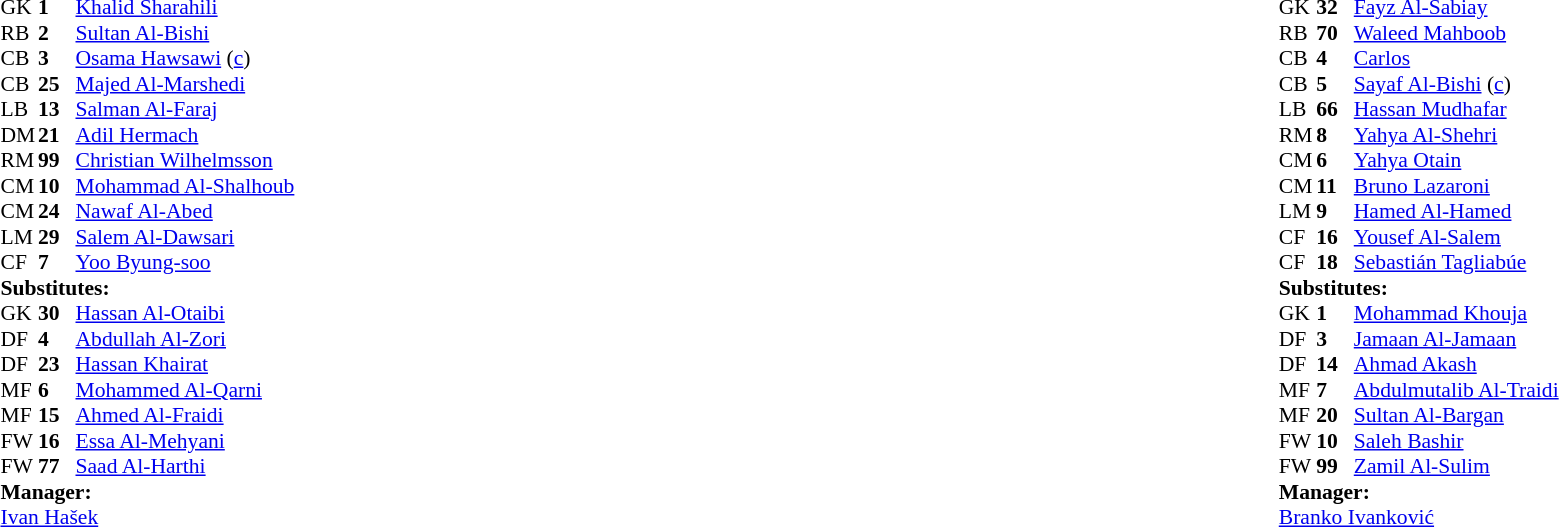<table width="100%">
<tr>
<td valign="top" width="50%"><br><table style="font-size:90%" cellspacing="0" cellpadding="0">
<tr>
<td colspan="4"></td>
</tr>
<tr>
<th width=25></th>
<th width=25></th>
</tr>
<tr>
<td>GK</td>
<td><strong>1</strong></td>
<td> <a href='#'>Khalid Sharahili</a></td>
</tr>
<tr>
<td>RB</td>
<td><strong>2</strong></td>
<td> <a href='#'>Sultan Al-Bishi</a></td>
<td></td>
</tr>
<tr>
<td>CB</td>
<td><strong>3</strong></td>
<td> <a href='#'>Osama Hawsawi</a> (<a href='#'>c</a>)</td>
</tr>
<tr>
<td>CB</td>
<td><strong>25</strong></td>
<td> <a href='#'>Majed Al-Marshedi</a></td>
<td></td>
</tr>
<tr>
<td>LB</td>
<td><strong>13</strong></td>
<td> <a href='#'>Salman Al-Faraj</a></td>
</tr>
<tr>
<td>DM</td>
<td><strong>21</strong></td>
<td> <a href='#'>Adil Hermach</a></td>
<td></td>
</tr>
<tr>
<td>RM</td>
<td><strong>99</strong></td>
<td> <a href='#'>Christian Wilhelmsson</a></td>
<td></td>
<td></td>
</tr>
<tr>
<td>CM</td>
<td><strong>10</strong></td>
<td> <a href='#'>Mohammad Al-Shalhoub</a></td>
<td></td>
<td></td>
</tr>
<tr>
<td>CM</td>
<td><strong>24</strong></td>
<td> <a href='#'>Nawaf Al-Abed</a></td>
<td></td>
</tr>
<tr>
<td>LM</td>
<td><strong>29</strong></td>
<td> <a href='#'>Salem Al-Dawsari</a></td>
</tr>
<tr>
<td>CF</td>
<td><strong>7</strong></td>
<td> <a href='#'>Yoo Byung-soo</a></td>
<td></td>
</tr>
<tr>
<td colspan=4><strong>Substitutes:</strong></td>
</tr>
<tr>
<td>GK</td>
<td><strong>30</strong></td>
<td> <a href='#'>Hassan Al-Otaibi</a></td>
</tr>
<tr>
<td>DF</td>
<td><strong>4</strong></td>
<td> <a href='#'>Abdullah Al-Zori</a></td>
</tr>
<tr>
<td>DF</td>
<td><strong>23</strong></td>
<td> <a href='#'>Hassan Khairat</a></td>
</tr>
<tr>
<td>MF</td>
<td><strong>6</strong></td>
<td> <a href='#'>Mohammed Al-Qarni</a></td>
<td></td>
<td></td>
</tr>
<tr>
<td>MF</td>
<td><strong>15</strong></td>
<td> <a href='#'>Ahmed Al-Fraidi</a></td>
<td></td>
<td></td>
</tr>
<tr>
<td>FW</td>
<td><strong>16</strong></td>
<td> <a href='#'>Essa Al-Mehyani</a></td>
</tr>
<tr>
<td>FW</td>
<td><strong>77</strong></td>
<td> <a href='#'>Saad Al-Harthi</a></td>
</tr>
<tr>
<td colspan=4><strong>Manager:</strong></td>
</tr>
<tr>
<td colspan=4> <a href='#'>Ivan Hašek</a></td>
</tr>
</table>
</td>
<td valign="top"></td>
<td valign="top" width="50%"><br><table style="font-size:90%; margin:auto" cellspacing="0" cellpadding="0" align="center">
<tr>
<td colspan="4"></td>
</tr>
<tr>
<th width=25></th>
<th width=25></th>
</tr>
<tr>
<td>GK</td>
<td><strong>32</strong></td>
<td> <a href='#'>Fayz Al-Sabiay</a></td>
</tr>
<tr>
<td>RB</td>
<td><strong>70</strong></td>
<td> <a href='#'>Waleed Mahboob</a></td>
</tr>
<tr>
<td>CB</td>
<td><strong>4</strong></td>
<td> <a href='#'>Carlos</a></td>
</tr>
<tr>
<td>CB</td>
<td><strong>5</strong></td>
<td> <a href='#'>Sayaf Al-Bishi</a>  (<a href='#'>c</a>)</td>
</tr>
<tr>
<td>LB</td>
<td><strong>66</strong></td>
<td> <a href='#'>Hassan Mudhafar</a></td>
<td></td>
<td></td>
</tr>
<tr>
<td>RM</td>
<td><strong>8</strong></td>
<td> <a href='#'>Yahya Al-Shehri</a></td>
</tr>
<tr>
<td>CM</td>
<td><strong>6</strong></td>
<td> <a href='#'>Yahya Otain</a></td>
<td></td>
</tr>
<tr>
<td>CM</td>
<td><strong>11</strong></td>
<td> <a href='#'>Bruno Lazaroni</a></td>
</tr>
<tr>
<td>LM</td>
<td><strong>9</strong></td>
<td> <a href='#'>Hamed Al-Hamed</a></td>
</tr>
<tr>
<td>CF</td>
<td><strong>16</strong></td>
<td> <a href='#'>Yousef Al-Salem</a></td>
</tr>
<tr>
<td>CF</td>
<td><strong>18</strong></td>
<td> <a href='#'>Sebastián Tagliabúe</a></td>
<td></td>
<td></td>
</tr>
<tr>
<td colspan=4><strong>Substitutes:</strong></td>
</tr>
<tr>
<td>GK</td>
<td><strong>1</strong></td>
<td> <a href='#'>Mohammad Khouja</a></td>
</tr>
<tr>
<td>DF</td>
<td><strong>3</strong></td>
<td> <a href='#'>Jamaan Al-Jamaan</a></td>
</tr>
<tr>
<td>DF</td>
<td><strong>14</strong></td>
<td> <a href='#'>Ahmad Akash</a></td>
<td></td>
<td> </td>
</tr>
<tr>
<td>MF</td>
<td><strong>7</strong></td>
<td> <a href='#'>Abdulmutalib Al-Traidi</a></td>
<td></td>
<td></td>
</tr>
<tr>
<td>MF</td>
<td><strong>20</strong></td>
<td> <a href='#'>Sultan Al-Bargan</a></td>
</tr>
<tr>
<td>FW</td>
<td><strong>10</strong></td>
<td> <a href='#'>Saleh Bashir</a></td>
</tr>
<tr>
<td>FW</td>
<td><strong>99</strong></td>
<td> <a href='#'>Zamil Al-Sulim</a></td>
<td></td>
<td></td>
</tr>
<tr>
<td colspan=4><strong>Manager:</strong></td>
</tr>
<tr>
<td colspan=4> <a href='#'>Branko Ivanković</a></td>
</tr>
</table>
</td>
</tr>
</table>
